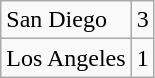<table class="wikitable">
<tr>
<td>San Diego</td>
<td>3</td>
</tr>
<tr>
<td>Los Angeles</td>
<td>1</td>
</tr>
</table>
